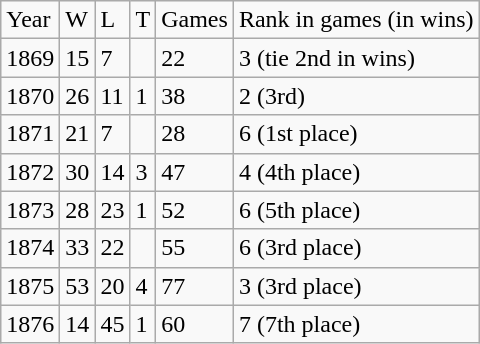<table class="wikitable sortable">
<tr>
<td>Year</td>
<td>W</td>
<td>L</td>
<td>T</td>
<td>Games</td>
<td>Rank in games (in wins)</td>
</tr>
<tr>
<td>1869</td>
<td>15</td>
<td>7</td>
<td></td>
<td>22</td>
<td>3 (tie 2nd in wins)</td>
</tr>
<tr>
<td>1870</td>
<td>26</td>
<td>11</td>
<td>1</td>
<td>38</td>
<td>2 (3rd)</td>
</tr>
<tr>
<td>1871</td>
<td>21</td>
<td>7</td>
<td></td>
<td>28</td>
<td>6 (1st place)</td>
</tr>
<tr>
<td>1872</td>
<td>30</td>
<td>14</td>
<td>3</td>
<td>47</td>
<td>4 (4th place)</td>
</tr>
<tr>
<td>1873</td>
<td>28</td>
<td>23</td>
<td>1</td>
<td>52</td>
<td>6 (5th place)</td>
</tr>
<tr>
<td>1874</td>
<td>33</td>
<td>22</td>
<td></td>
<td>55</td>
<td>6 (3rd place)</td>
</tr>
<tr>
<td>1875</td>
<td>53</td>
<td>20</td>
<td>4</td>
<td>77</td>
<td>3 (3rd place)</td>
</tr>
<tr>
<td>1876</td>
<td>14</td>
<td>45</td>
<td>1</td>
<td>60</td>
<td>7 (7th place)</td>
</tr>
</table>
